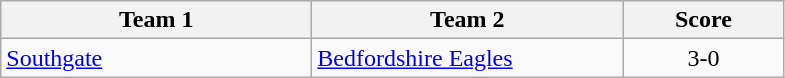<table class="wikitable" style="font-size: 100%">
<tr>
<th width=200>Team 1</th>
<th width=200>Team 2</th>
<th width=100>Score</th>
</tr>
<tr>
<td><a href='#'>Southgate</a></td>
<td><a href='#'>Bedfordshire Eagles</a></td>
<td align=center>3-0</td>
</tr>
</table>
